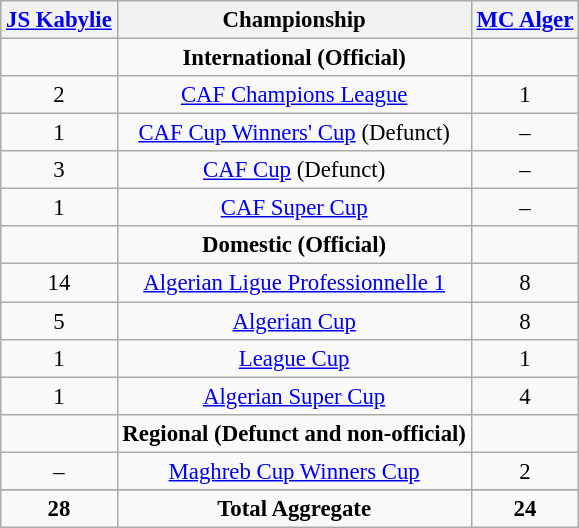<table class="wikitable plainrowheaders sortable" style="text-align:center;font-size:95%">
<tr>
<th><a href='#'>JS Kabylie</a></th>
<th>Championship</th>
<th><a href='#'>MC Alger</a></th>
</tr>
<tr>
<td></td>
<td><strong>International (Official)</strong></td>
<td></td>
</tr>
<tr style="text-align:center;">
<td>2</td>
<td><a href='#'>CAF Champions League</a></td>
<td>1</td>
</tr>
<tr style="text-align:center;">
<td>1</td>
<td><a href='#'>CAF Cup Winners' Cup</a> (Defunct)</td>
<td>–</td>
</tr>
<tr style="text-align:center;">
<td>3</td>
<td><a href='#'>CAF Cup</a> (Defunct)</td>
<td>–</td>
</tr>
<tr>
<td>1</td>
<td><a href='#'>CAF Super Cup</a></td>
<td>–</td>
</tr>
<tr>
<td></td>
<td><strong>Domestic (Official)</strong></td>
<td></td>
</tr>
<tr style="text-align:center;">
<td>14</td>
<td><a href='#'>Algerian Ligue Professionnelle 1</a></td>
<td>8</td>
</tr>
<tr style="text-align:center;">
<td>5</td>
<td><a href='#'>Algerian Cup</a></td>
<td>8</td>
</tr>
<tr style="text-align:center;">
<td>1</td>
<td><a href='#'>League Cup</a></td>
<td>1</td>
</tr>
<tr style="text-align:center;">
<td>1</td>
<td><a href='#'>Algerian Super Cup</a></td>
<td>4</td>
</tr>
<tr>
<td></td>
<td><strong>Regional (Defunct and non-official)</strong></td>
<td></td>
</tr>
<tr style="text-align:center;">
<td>–</td>
<td><a href='#'>Maghreb Cup Winners Cup</a></td>
<td>2</td>
</tr>
<tr>
</tr>
<tr align="center">
<td><strong>28</strong></td>
<td><strong>Total Aggregate</strong></td>
<td><strong>24</strong></td>
</tr>
</table>
